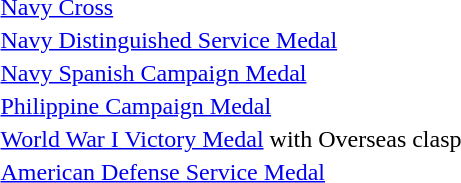<table>
<tr>
<td></td>
<td><a href='#'>Navy Cross</a></td>
</tr>
<tr>
<td></td>
<td><a href='#'>Navy Distinguished Service Medal</a></td>
</tr>
<tr>
<td></td>
<td><a href='#'>Navy Spanish Campaign Medal</a></td>
</tr>
<tr>
<td></td>
<td><a href='#'>Philippine Campaign Medal</a></td>
</tr>
<tr>
<td></td>
<td><a href='#'>World War I Victory Medal</a> with Overseas clasp</td>
</tr>
<tr>
<td></td>
<td><a href='#'>American Defense Service Medal</a></td>
</tr>
<tr>
</tr>
</table>
